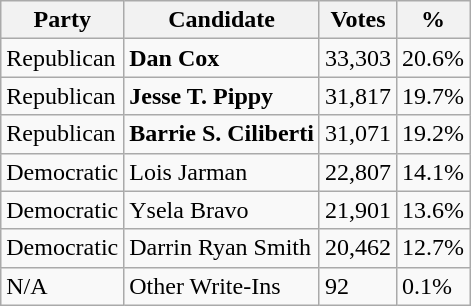<table class="wikitable">
<tr>
<th>Party</th>
<th>Candidate</th>
<th>Votes</th>
<th>%</th>
</tr>
<tr>
<td>Republican</td>
<td><strong>Dan Cox</strong></td>
<td>33,303</td>
<td>20.6%</td>
</tr>
<tr>
<td>Republican</td>
<td><strong>Jesse T. Pippy</strong></td>
<td>31,817</td>
<td>19.7%</td>
</tr>
<tr>
<td>Republican</td>
<td><strong>Barrie S. Ciliberti</strong></td>
<td>31,071</td>
<td>19.2%</td>
</tr>
<tr>
<td>Democratic</td>
<td>Lois Jarman</td>
<td>22,807</td>
<td>14.1%</td>
</tr>
<tr>
<td>Democratic</td>
<td>Ysela Bravo</td>
<td>21,901</td>
<td>13.6%</td>
</tr>
<tr>
<td>Democratic</td>
<td>Darrin Ryan Smith</td>
<td>20,462</td>
<td>12.7%</td>
</tr>
<tr>
<td>N/A</td>
<td>Other Write-Ins</td>
<td>92</td>
<td>0.1%</td>
</tr>
</table>
